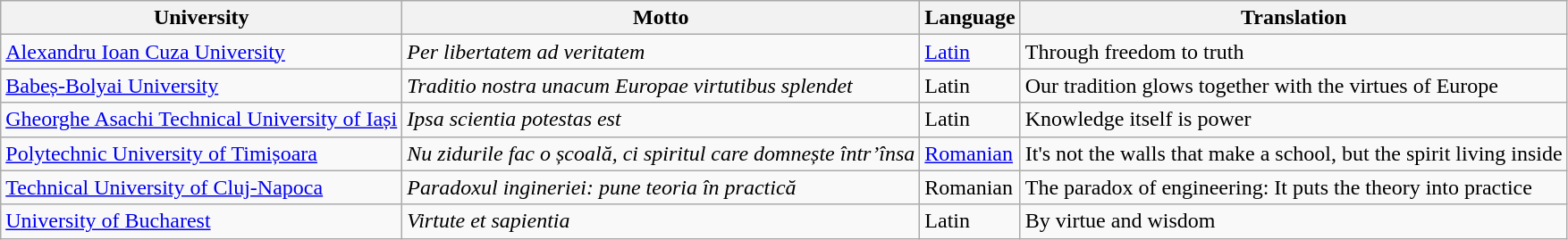<table class="wikitable sortable plainrowheaders">
<tr>
<th>University</th>
<th>Motto</th>
<th>Language</th>
<th>Translation</th>
</tr>
<tr>
<td><a href='#'>Alexandru Ioan Cuza University</a></td>
<td><em>Per libertatem ad veritatem</em></td>
<td><a href='#'>Latin</a></td>
<td>Through freedom to truth</td>
</tr>
<tr>
<td><a href='#'>Babeș-Bolyai University</a></td>
<td><em>Traditio nostra unacum Europae virtutibus splendet</em></td>
<td>Latin</td>
<td>Our tradition glows together with the virtues of Europe</td>
</tr>
<tr>
<td><a href='#'>Gheorghe Asachi Technical University of Iași</a></td>
<td><em>Ipsa scientia potestas est</em></td>
<td>Latin</td>
<td>Knowledge itself is power</td>
</tr>
<tr>
<td><a href='#'>Polytechnic University of Timișoara</a></td>
<td><em>Nu zidurile fac o școală, ci spiritul care domnește într’însa</em></td>
<td><a href='#'>Romanian</a></td>
<td>It's not the walls that make a school, but the spirit living inside</td>
</tr>
<tr>
<td><a href='#'>Technical University of Cluj-Napoca</a></td>
<td><em>Paradoxul ingineriei: pune teoria în practică</em></td>
<td>Romanian</td>
<td>The paradox of engineering: It puts the theory into practice</td>
</tr>
<tr>
<td><a href='#'>University of Bucharest</a></td>
<td><em>Virtute et sapientia</em></td>
<td>Latin</td>
<td>By virtue and wisdom</td>
</tr>
</table>
